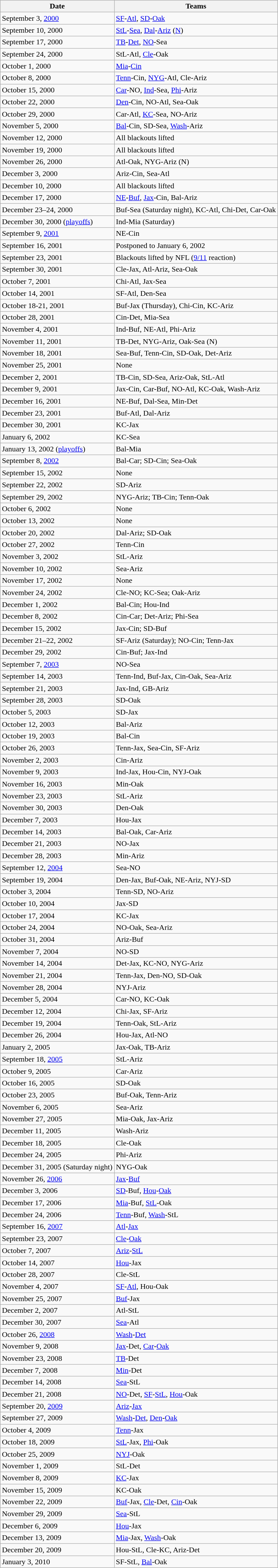<table class="wikitable">
<tr>
<th>Date</th>
<th>Teams</th>
</tr>
<tr>
<td>September 3, <a href='#'>2000</a></td>
<td><a href='#'>SF</a>-<a href='#'>Atl</a>, <a href='#'>SD</a>-<a href='#'>Oak</a></td>
</tr>
<tr>
<td>September 10, 2000</td>
<td><a href='#'>StL</a>-<a href='#'>Sea</a>, <a href='#'>Dal</a>-<a href='#'>Ariz</a> (<a href='#'>N</a>)</td>
</tr>
<tr>
<td>September 17, 2000</td>
<td><a href='#'>TB</a>-<a href='#'>Det</a>, <a href='#'>NO</a>-Sea</td>
</tr>
<tr>
<td>September 24, 2000</td>
<td>StL-Atl, <a href='#'>Cle</a>-Oak</td>
</tr>
<tr>
<td>October 1, 2000</td>
<td><a href='#'>Mia</a>-<a href='#'>Cin</a></td>
</tr>
<tr>
<td>October 8, 2000</td>
<td><a href='#'>Tenn</a>-Cin, <a href='#'>NYG</a>-Atl, Cle-Ariz</td>
</tr>
<tr>
<td>October 15, 2000</td>
<td><a href='#'>Car</a>-NO, <a href='#'>Ind</a>-Sea, <a href='#'>Phi</a>-Ariz</td>
</tr>
<tr>
<td>October 22, 2000</td>
<td><a href='#'>Den</a>-Cin, NO-Atl, Sea-Oak</td>
</tr>
<tr>
<td>October 29, 2000</td>
<td>Car-Atl, <a href='#'>KC</a>-Sea, NO-Ariz</td>
</tr>
<tr>
<td>November 5, 2000</td>
<td><a href='#'>Bal</a>-Cin, SD-Sea, <a href='#'>Wash</a>-Ariz</td>
</tr>
<tr>
<td>November 12, 2000</td>
<td>All blackouts lifted</td>
</tr>
<tr>
<td>November 19, 2000</td>
<td>All blackouts lifted</td>
</tr>
<tr>
<td>November 26, 2000</td>
<td>Atl-Oak, NYG-Ariz (N)</td>
</tr>
<tr>
<td>December 3, 2000</td>
<td>Ariz-Cin, Sea-Atl</td>
</tr>
<tr>
<td>December 10, 2000</td>
<td>All blackouts lifted</td>
</tr>
<tr>
<td>December 17, 2000</td>
<td><a href='#'>NE</a>-<a href='#'>Buf</a>, <a href='#'>Jax</a>-Cin, Bal-Ariz</td>
</tr>
<tr>
<td>December 23–24, 2000</td>
<td>Buf-Sea (Saturday night), KC-Atl, Chi-Det, Car-Oak</td>
</tr>
<tr>
<td>December 30, 2000 (<a href='#'>playoffs</a>)</td>
<td>Ind-Mia (Saturday)</td>
</tr>
<tr>
<td>September 9, <a href='#'>2001</a></td>
<td>NE-Cin</td>
</tr>
<tr>
<td>September 16, 2001</td>
<td>Postponed to January 6, 2002</td>
</tr>
<tr>
<td>September 23, 2001</td>
<td>Blackouts lifted by NFL (<a href='#'>9/11</a> reaction)</td>
</tr>
<tr>
<td>September 30, 2001</td>
<td>Cle-Jax, Atl-Ariz, Sea-Oak</td>
</tr>
<tr>
<td>October 7, 2001</td>
<td>Chi-Atl, Jax-Sea</td>
</tr>
<tr>
<td>October 14, 2001</td>
<td>SF-Atl, Den-Sea</td>
</tr>
<tr>
<td>October 18-21, 2001</td>
<td>Buf-Jax (Thursday), Chi-Cin, KC-Ariz</td>
</tr>
<tr>
<td>October 28, 2001</td>
<td>Cin-Det, Mia-Sea</td>
</tr>
<tr>
<td>November 4, 2001</td>
<td>Ind-Buf, NE-Atl, Phi-Ariz</td>
</tr>
<tr>
<td>November 11, 2001</td>
<td>TB-Det, NYG-Ariz, Oak-Sea (N)</td>
</tr>
<tr>
<td>November 18, 2001</td>
<td>Sea-Buf, Tenn-Cin, SD-Oak, Det-Ariz</td>
</tr>
<tr>
<td>November 25, 2001</td>
<td>None</td>
</tr>
<tr>
<td>December 2, 2001</td>
<td>TB-Cin, SD-Sea, Ariz-Oak, StL-Atl</td>
</tr>
<tr>
<td>December 9, 2001</td>
<td>Jax-Cin, Car-Buf, NO-Atl, KC-Oak, Wash-Ariz</td>
</tr>
<tr>
<td>December 16, 2001</td>
<td>NE-Buf, Dal-Sea, Min-Det</td>
</tr>
<tr>
<td>December 23, 2001</td>
<td>Buf-Atl, Dal-Ariz</td>
</tr>
<tr>
<td>December 30, 2001</td>
<td>KC-Jax</td>
</tr>
<tr>
<td>January 6, 2002</td>
<td>KC-Sea</td>
</tr>
<tr>
<td>January 13, 2002 (<a href='#'>playoffs</a>)</td>
<td>Bal-Mia</td>
</tr>
<tr>
<td>September 8, <a href='#'>2002</a></td>
<td>Bal-Car; SD-Cin; Sea-Oak</td>
</tr>
<tr>
<td>September 15, 2002</td>
<td>None</td>
</tr>
<tr>
<td>September 22, 2002</td>
<td>SD-Ariz</td>
</tr>
<tr>
<td>September 29, 2002</td>
<td>NYG-Ariz; TB-Cin; Tenn-Oak</td>
</tr>
<tr>
<td>October 6, 2002</td>
<td>None</td>
</tr>
<tr>
<td>October 13, 2002</td>
<td>None</td>
</tr>
<tr>
<td>October 20, 2002</td>
<td>Dal-Ariz; SD-Oak</td>
</tr>
<tr>
<td>October 27, 2002</td>
<td>Tenn-Cin</td>
</tr>
<tr>
<td>November 3, 2002</td>
<td>StL-Ariz</td>
</tr>
<tr>
<td>November 10, 2002</td>
<td>Sea-Ariz</td>
</tr>
<tr>
<td>November 17, 2002</td>
<td>None</td>
</tr>
<tr>
<td>November 24, 2002</td>
<td>Cle-NO; KC-Sea; Oak-Ariz</td>
</tr>
<tr>
<td>December 1, 2002</td>
<td>Bal-Cin; Hou-Ind</td>
</tr>
<tr>
<td>December 8, 2002</td>
<td>Cin-Car; Det-Ariz; Phi-Sea</td>
</tr>
<tr>
<td>December 15, 2002</td>
<td>Jax-Cin; SD-Buf</td>
</tr>
<tr>
<td>December 21–22, 2002</td>
<td>SF-Ariz (Saturday); NO-Cin; Tenn-Jax</td>
</tr>
<tr>
<td>December 29, 2002</td>
<td>Cin-Buf; Jax-Ind</td>
</tr>
<tr>
<td>September 7, <a href='#'>2003</a></td>
<td>NO-Sea</td>
</tr>
<tr>
<td>September 14, 2003</td>
<td>Tenn-Ind, Buf-Jax, Cin-Oak, Sea-Ariz</td>
</tr>
<tr>
<td>September 21, 2003</td>
<td>Jax-Ind, GB-Ariz</td>
</tr>
<tr>
<td>September 28, 2003</td>
<td>SD-Oak</td>
</tr>
<tr>
<td>October 5, 2003</td>
<td>SD-Jax</td>
</tr>
<tr>
<td>October 12, 2003</td>
<td>Bal-Ariz</td>
</tr>
<tr>
<td>October 19, 2003</td>
<td>Bal-Cin</td>
</tr>
<tr>
<td>October 26, 2003</td>
<td>Tenn-Jax, Sea-Cin, SF-Ariz</td>
</tr>
<tr>
<td>November 2, 2003</td>
<td>Cin-Ariz</td>
</tr>
<tr>
<td>November 9, 2003</td>
<td>Ind-Jax, Hou-Cin, NYJ-Oak</td>
</tr>
<tr>
<td>November 16, 2003</td>
<td>Min-Oak</td>
</tr>
<tr>
<td>November 23, 2003</td>
<td>StL-Ariz</td>
</tr>
<tr>
<td>November 30, 2003</td>
<td>Den-Oak</td>
</tr>
<tr>
<td>December 7, 2003</td>
<td>Hou-Jax</td>
</tr>
<tr>
<td>December 14, 2003</td>
<td>Bal-Oak, Car-Ariz</td>
</tr>
<tr>
<td>December 21, 2003</td>
<td>NO-Jax</td>
</tr>
<tr>
<td>December 28, 2003</td>
<td>Min-Ariz</td>
</tr>
<tr>
<td>September 12, <a href='#'>2004</a></td>
<td>Sea-NO</td>
</tr>
<tr>
<td>September 19, 2004</td>
<td>Den-Jax, Buf-Oak, NE-Ariz, NYJ-SD</td>
</tr>
<tr>
<td>October 3, 2004</td>
<td>Tenn-SD, NO-Ariz</td>
</tr>
<tr>
<td>October 10, 2004</td>
<td>Jax-SD</td>
</tr>
<tr>
<td>October 17, 2004</td>
<td>KC-Jax</td>
</tr>
<tr>
<td>October 24, 2004</td>
<td>NO-Oak, Sea-Ariz</td>
</tr>
<tr>
<td>October 31, 2004</td>
<td>Ariz-Buf</td>
</tr>
<tr>
<td>November 7, 2004</td>
<td>NO-SD</td>
</tr>
<tr>
<td>November 14, 2004</td>
<td>Det-Jax, KC-NO, NYG-Ariz</td>
</tr>
<tr>
<td>November 21, 2004</td>
<td>Tenn-Jax, Den-NO, SD-Oak</td>
</tr>
<tr>
<td>November 28, 2004</td>
<td>NYJ-Ariz</td>
</tr>
<tr>
<td>December 5, 2004</td>
<td>Car-NO, KC-Oak</td>
</tr>
<tr>
<td>December 12, 2004</td>
<td>Chi-Jax, SF-Ariz</td>
</tr>
<tr>
<td>December 19, 2004</td>
<td>Tenn-Oak, StL-Ariz</td>
</tr>
<tr>
<td>December 26, 2004</td>
<td>Hou-Jax, Atl-NO</td>
</tr>
<tr>
<td>January 2, 2005</td>
<td>Jax-Oak, TB-Ariz</td>
</tr>
<tr>
<td>September 18, <a href='#'>2005</a></td>
<td>StL-Ariz</td>
</tr>
<tr>
<td>October 9, 2005</td>
<td>Car-Ariz</td>
</tr>
<tr>
<td>October 16, 2005</td>
<td>SD-Oak</td>
</tr>
<tr>
<td>October 23, 2005</td>
<td>Buf-Oak, Tenn-Ariz</td>
</tr>
<tr>
<td>November 6, 2005</td>
<td>Sea-Ariz</td>
</tr>
<tr>
<td>November 27, 2005</td>
<td>Mia-Oak, Jax-Ariz</td>
</tr>
<tr>
<td>December 11, 2005</td>
<td>Wash-Ariz</td>
</tr>
<tr>
<td>December 18, 2005</td>
<td>Cle-Oak</td>
</tr>
<tr>
<td>December 24, 2005</td>
<td>Phi-Ariz</td>
</tr>
<tr>
<td>December 31, 2005 (Saturday night)</td>
<td>NYG-Oak</td>
</tr>
<tr>
<td>November 26, <a href='#'>2006</a></td>
<td><a href='#'>Jax</a>-<a href='#'>Buf</a></td>
</tr>
<tr>
<td>December 3, 2006</td>
<td><a href='#'>SD</a>-Buf, <a href='#'>Hou</a>-<a href='#'>Oak</a></td>
</tr>
<tr>
<td>December 17, 2006</td>
<td><a href='#'>Mia</a>-Buf, <a href='#'>StL</a>-Oak</td>
</tr>
<tr>
<td>December 24, 2006</td>
<td><a href='#'>Tenn</a>-Buf, <a href='#'>Wash</a>-StL</td>
</tr>
<tr>
<td>September 16, <a href='#'>2007</a></td>
<td><a href='#'>Atl</a>-<a href='#'>Jax</a></td>
</tr>
<tr>
<td>September 23, 2007</td>
<td><a href='#'>Cle</a>-<a href='#'>Oak</a></td>
</tr>
<tr>
<td>October 7, 2007</td>
<td><a href='#'>Ariz</a>-<a href='#'>StL</a></td>
</tr>
<tr>
<td>October 14, 2007</td>
<td><a href='#'>Hou</a>-Jax</td>
</tr>
<tr>
<td>October 28, 2007</td>
<td>Cle-StL</td>
</tr>
<tr>
<td>November 4, 2007</td>
<td><a href='#'>SF</a>-<a href='#'>Atl</a>, Hou-Oak</td>
</tr>
<tr>
<td>November 25, 2007</td>
<td><a href='#'>Buf</a>-Jax</td>
</tr>
<tr>
<td>December 2, 2007</td>
<td>Atl-StL</td>
</tr>
<tr>
<td>December 30, 2007</td>
<td><a href='#'>Sea</a>-Atl</td>
</tr>
<tr>
<td>October 26, <a href='#'>2008</a></td>
<td><a href='#'>Wash</a>-<a href='#'>Det</a></td>
</tr>
<tr>
<td>November 9, 2008</td>
<td><a href='#'>Jax</a>-Det, <a href='#'>Car</a>-<a href='#'>Oak</a></td>
</tr>
<tr>
<td>November 23, 2008</td>
<td><a href='#'>TB</a>-Det</td>
</tr>
<tr>
<td>December 7, 2008</td>
<td><a href='#'>Min</a>-Det</td>
</tr>
<tr>
<td>December 14, 2008</td>
<td><a href='#'>Sea</a>-StL</td>
</tr>
<tr>
<td>December 21, 2008</td>
<td><a href='#'>NO</a>-Det, <a href='#'>SF</a>-<a href='#'>StL</a>, <a href='#'>Hou</a>-Oak</td>
</tr>
<tr>
<td>September 20, <a href='#'>2009</a></td>
<td><a href='#'>Ariz</a>-<a href='#'>Jax</a></td>
</tr>
<tr>
<td>September 27, 2009</td>
<td><a href='#'>Wash</a>-<a href='#'>Det</a>, <a href='#'>Den</a>-<a href='#'>Oak</a></td>
</tr>
<tr>
<td>October 4, 2009</td>
<td><a href='#'>Tenn</a>-Jax</td>
</tr>
<tr>
<td>October 18, 2009</td>
<td><a href='#'>StL</a>-Jax, <a href='#'>Phi</a>-Oak</td>
</tr>
<tr>
<td>October 25, 2009</td>
<td><a href='#'>NYJ</a>-Oak</td>
</tr>
<tr>
<td>November 1, 2009</td>
<td>StL-Det</td>
</tr>
<tr>
<td>November 8, 2009</td>
<td><a href='#'>KC</a>-Jax</td>
</tr>
<tr>
<td>November 15, 2009</td>
<td>KC-Oak</td>
</tr>
<tr>
<td>November 22, 2009</td>
<td><a href='#'>Buf</a>-Jax, <a href='#'>Cle</a>-Det, <a href='#'>Cin</a>-Oak</td>
</tr>
<tr>
<td>November 29, 2009</td>
<td><a href='#'>Sea</a>-StL</td>
</tr>
<tr>
<td>December 6, 2009</td>
<td><a href='#'>Hou</a>-Jax</td>
</tr>
<tr>
<td>December 13, 2009</td>
<td><a href='#'>Mia</a>-Jax, <a href='#'>Wash</a>-Oak</td>
</tr>
<tr>
<td>December 20, 2009</td>
<td>Hou-StL, Cle-KC, Ariz-Det</td>
</tr>
<tr>
<td>January 3, 2010</td>
<td>SF-StL, <a href='#'>Bal</a>-Oak</td>
</tr>
</table>
